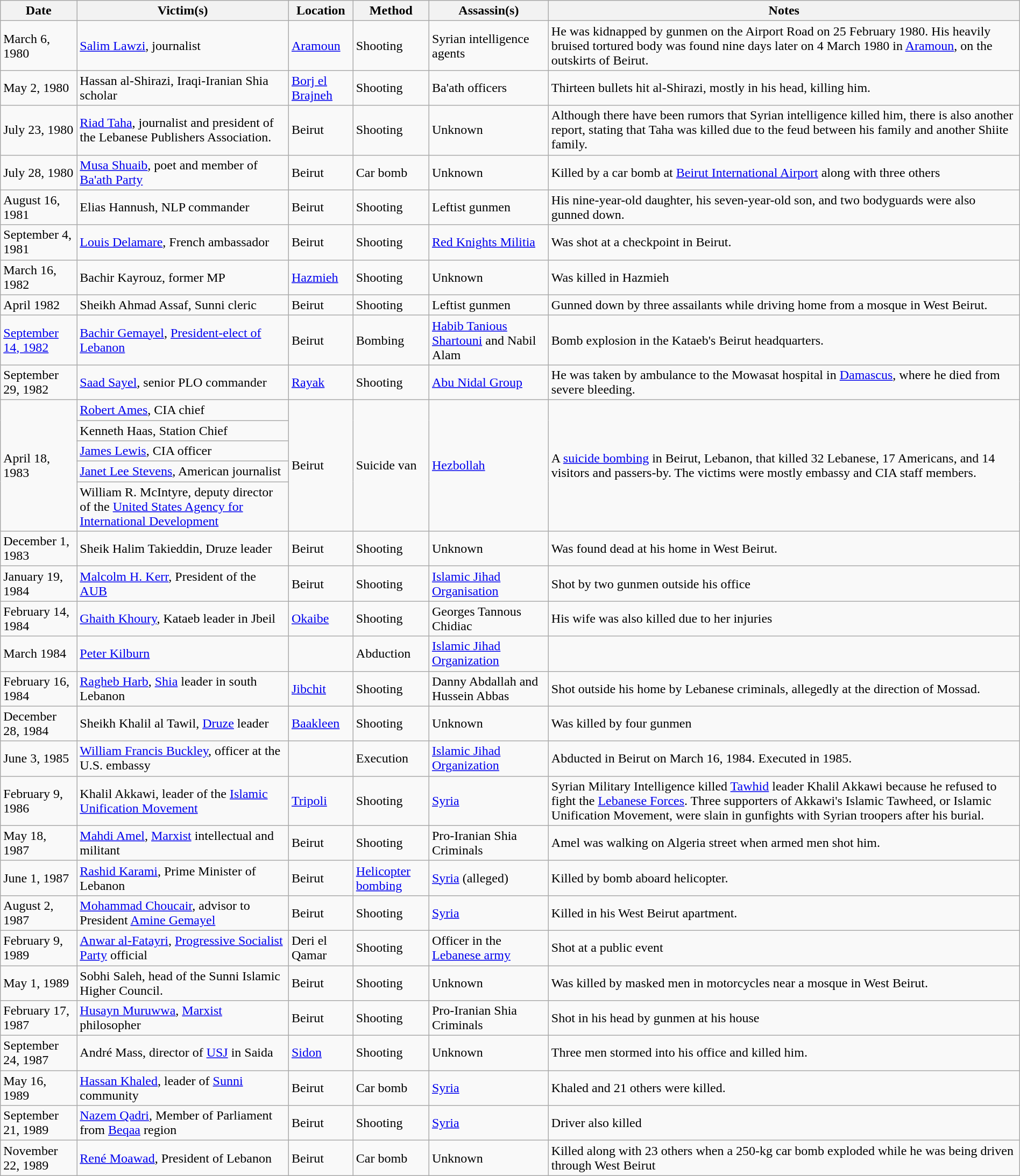<table class="wikitable" style="width:100%">
<tr>
<th>Date</th>
<th>Victim(s)</th>
<th>Location</th>
<th>Method</th>
<th>Assassin(s)</th>
<th>Notes</th>
</tr>
<tr>
<td>March 6, 1980</td>
<td><a href='#'>Salim Lawzi</a>, journalist</td>
<td><a href='#'>Aramoun</a></td>
<td>Shooting</td>
<td>Syrian intelligence agents</td>
<td>He was kidnapped by gunmen on the Airport Road on 25 February 1980. His heavily bruised tortured body was found nine days later on 4 March 1980 in <a href='#'>Aramoun</a>, on the outskirts of Beirut.</td>
</tr>
<tr>
<td>May 2, 1980</td>
<td>Hassan al-Shirazi, Iraqi-Iranian Shia scholar</td>
<td><a href='#'>Borj el Brajneh</a></td>
<td>Shooting</td>
<td>Ba'ath officers</td>
<td>Thirteen bullets hit al-Shirazi, mostly in his head, killing him.</td>
</tr>
<tr>
<td>July 23, 1980</td>
<td><a href='#'>Riad Taha</a>, journalist and president of the Lebanese Publishers Association.</td>
<td>Beirut</td>
<td>Shooting</td>
<td>Unknown</td>
<td>Although there have been rumors that Syrian intelligence killed him, there is also another report, stating that Taha was killed due to the feud between his family and another Shiite family.</td>
</tr>
<tr>
<td>July 28, 1980</td>
<td><a href='#'>Musa Shuaib</a>, poet and member of <a href='#'>Ba'ath Party</a></td>
<td>Beirut</td>
<td>Car bomb</td>
<td>Unknown</td>
<td>Killed by a car bomb at <a href='#'>Beirut International Airport</a> along with three others</td>
</tr>
<tr>
<td>August 16, 1981</td>
<td>Elias Hannush, NLP commander</td>
<td>Beirut</td>
<td>Shooting</td>
<td>Leftist gunmen</td>
<td>His nine-year-old daughter, his seven-year-old son, and two bodyguards were also gunned down.</td>
</tr>
<tr>
<td>September 4, 1981</td>
<td><a href='#'>Louis Delamare</a>, French ambassador</td>
<td>Beirut</td>
<td>Shooting</td>
<td><a href='#'>Red Knights Militia</a></td>
<td>Was shot at a checkpoint in Beirut.</td>
</tr>
<tr>
<td>March 16, 1982</td>
<td>Bachir Kayrouz, former MP</td>
<td><a href='#'>Hazmieh</a></td>
<td>Shooting</td>
<td>Unknown</td>
<td>Was killed in Hazmieh</td>
</tr>
<tr>
<td>April 1982</td>
<td>Sheikh Ahmad Assaf, Sunni cleric</td>
<td>Beirut</td>
<td>Shooting</td>
<td>Leftist gunmen</td>
<td>Gunned down by three assailants while driving home from a mosque in West Beirut.</td>
</tr>
<tr>
<td><a href='#'>September 14, 1982</a></td>
<td><a href='#'>Bachir Gemayel</a>, <a href='#'>President-elect of Lebanon</a></td>
<td>Beirut</td>
<td>Bombing</td>
<td><a href='#'>Habib Tanious Shartouni</a> and Nabil Alam</td>
<td>Bomb explosion in the Kataeb's Beirut headquarters.</td>
</tr>
<tr>
<td>September 29, 1982</td>
<td><a href='#'>Saad Sayel</a>, senior PLO commander</td>
<td><a href='#'>Rayak</a></td>
<td>Shooting</td>
<td><a href='#'>Abu Nidal Group</a></td>
<td>He was taken by ambulance to the Mowasat hospital in <a href='#'>Damascus</a>, where he died from severe bleeding.</td>
</tr>
<tr>
<td rowspan="5">April 18, 1983</td>
<td><a href='#'>Robert Ames</a>, CIA chief</td>
<td rowspan="5">Beirut</td>
<td rowspan="5">Suicide van</td>
<td rowspan="5"><a href='#'>Hezbollah</a></td>
<td rowspan="5">A <a href='#'>suicide bombing</a> in Beirut, Lebanon, that killed 32 Lebanese, 17 Americans, and 14 visitors and passers-by. The victims were mostly embassy and CIA staff members.</td>
</tr>
<tr>
<td>Kenneth Haas, Station Chief</td>
</tr>
<tr>
<td><a href='#'>James Lewis</a>, CIA officer</td>
</tr>
<tr>
<td><a href='#'>Janet Lee Stevens</a>, American journalist</td>
</tr>
<tr>
<td>William R. McIntyre, deputy director of the <a href='#'>United States Agency for International Development</a></td>
</tr>
<tr>
<td>December 1, 1983</td>
<td>Sheik Halim Takieddin, Druze leader</td>
<td>Beirut</td>
<td>Shooting</td>
<td>Unknown</td>
<td>Was found dead at his home in West Beirut.</td>
</tr>
<tr>
<td>January 19, 1984</td>
<td><a href='#'>Malcolm H. Kerr</a>, President of the <a href='#'>AUB</a></td>
<td>Beirut</td>
<td>Shooting</td>
<td><a href='#'>Islamic Jihad Organisation</a></td>
<td>Shot by two gunmen outside his office</td>
</tr>
<tr>
<td>February 14, 1984</td>
<td><a href='#'>Ghaith Khoury</a>, Kataeb leader in Jbeil</td>
<td><a href='#'>Okaibe</a></td>
<td>Shooting</td>
<td>Georges Tannous Chidiac</td>
<td>His wife was also killed due to her injuries</td>
</tr>
<tr>
<td>March 1984</td>
<td><a href='#'>Peter Kilburn</a></td>
<td></td>
<td>Abduction</td>
<td><a href='#'>Islamic Jihad Organization</a></td>
<td></td>
</tr>
<tr>
<td>February 16, 1984</td>
<td><a href='#'>Ragheb Harb</a>, <a href='#'>Shia</a> leader in south Lebanon</td>
<td><a href='#'>Jibchit</a></td>
<td>Shooting</td>
<td>Danny Abdallah and Hussein Abbas</td>
<td>Shot outside his home by Lebanese criminals, allegedly at the direction of Mossad.</td>
</tr>
<tr>
<td>December 28, 1984</td>
<td>Sheikh Khalil al Tawil, <a href='#'>Druze</a> leader</td>
<td><a href='#'>Baakleen</a></td>
<td>Shooting</td>
<td>Unknown</td>
<td>Was killed by four gunmen</td>
</tr>
<tr>
<td>June 3, 1985</td>
<td><a href='#'>William Francis Buckley</a>, officer at the U.S. embassy</td>
<td></td>
<td>Execution</td>
<td><a href='#'>Islamic Jihad Organization</a></td>
<td>Abducted in Beirut on March 16, 1984. Executed in 1985.</td>
</tr>
<tr>
<td>February 9, 1986</td>
<td>Khalil Akkawi, leader of the <a href='#'>Islamic Unification Movement</a></td>
<td><a href='#'>Tripoli</a></td>
<td>Shooting</td>
<td><a href='#'>Syria</a></td>
<td>Syrian Military Intelligence killed <a href='#'>Tawhid</a> leader Khalil Akkawi because he refused to fight the <a href='#'>Lebanese Forces</a>. Three supporters of Akkawi's Islamic Tawheed, or Islamic Unification Movement, were slain in gunfights with Syrian troopers after his burial.</td>
</tr>
<tr>
<td>May 18, 1987</td>
<td><a href='#'>Mahdi Amel</a>, <a href='#'>Marxist</a> intellectual and militant</td>
<td>Beirut</td>
<td>Shooting</td>
<td>Pro-Iranian Shia Criminals</td>
<td>Amel was walking on Algeria street when armed men shot him.</td>
</tr>
<tr>
<td>June 1, 1987</td>
<td><a href='#'>Rashid Karami</a>, Prime Minister of Lebanon</td>
<td>Beirut</td>
<td><a href='#'>Helicopter bombing</a></td>
<td><a href='#'>Syria</a> (alleged)</td>
<td>Killed by bomb aboard helicopter.</td>
</tr>
<tr>
<td>August 2, 1987</td>
<td><a href='#'>Mohammad Choucair</a>, advisor to President <a href='#'>Amine Gemayel</a></td>
<td>Beirut</td>
<td>Shooting</td>
<td><a href='#'>Syria</a></td>
<td>Killed in his West Beirut apartment.</td>
</tr>
<tr>
<td>February 9, 1989</td>
<td><a href='#'>Anwar al-Fatayri</a>, <a href='#'>Progressive Socialist Party</a> official</td>
<td>Deri el Qamar</td>
<td>Shooting</td>
<td>Officer in the <a href='#'>Lebanese army</a></td>
<td>Shot at a public event</td>
</tr>
<tr>
<td>May 1, 1989</td>
<td>Sobhi Saleh, head of the Sunni Islamic Higher Council.</td>
<td>Beirut</td>
<td>Shooting</td>
<td>Unknown</td>
<td>Was killed by masked men in motorcycles near a mosque in West Beirut.</td>
</tr>
<tr>
<td>February 17, 1987</td>
<td><a href='#'>Husayn Muruwwa</a>, <a href='#'>Marxist</a> philosopher</td>
<td>Beirut</td>
<td>Shooting</td>
<td>Pro-Iranian Shia Criminals</td>
<td>Shot in his head by gunmen at his house</td>
</tr>
<tr>
<td>September 24, 1987</td>
<td>André Mass, director of <a href='#'>USJ</a> in Saida</td>
<td><a href='#'>Sidon</a></td>
<td>Shooting</td>
<td>Unknown</td>
<td>Three men stormed into his office and killed him.</td>
</tr>
<tr>
<td>May 16, 1989</td>
<td><a href='#'>Hassan Khaled</a>, leader of <a href='#'>Sunni</a> community</td>
<td>Beirut</td>
<td>Car bomb</td>
<td><a href='#'>Syria</a></td>
<td>Khaled and 21 others were killed.</td>
</tr>
<tr>
<td>September 21, 1989</td>
<td><a href='#'>Nazem Qadri</a>, Member of Parliament from <a href='#'>Beqaa</a> region</td>
<td>Beirut</td>
<td>Shooting</td>
<td><a href='#'>Syria</a></td>
<td>Driver also killed</td>
</tr>
<tr>
<td>November 22, 1989</td>
<td><a href='#'>René Moawad</a>, President of Lebanon</td>
<td>Beirut</td>
<td>Car bomb</td>
<td>Unknown</td>
<td>Killed along with 23 others when a 250-kg car bomb exploded while he was being driven through West Beirut</td>
</tr>
</table>
